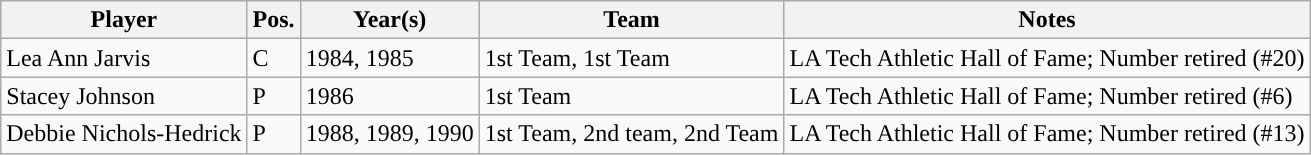<table class="wikitable">
<tr>
<th width=px>Player</th>
<th width=px>Pos.</th>
<th width=px>Year(s)</th>
<th width=px>Team</th>
<th width=px>Notes</th>
</tr>
<tr>
<td>Lea Ann Jarvis</td>
<td>C</td>
<td>1984, 1985</td>
<td>1st Team, 1st Team</td>
<td>LA Tech Athletic Hall of Fame; Number retired (#20)</td>
</tr>
<tr>
<td>Stacey Johnson</td>
<td>P</td>
<td>1986</td>
<td>1st Team</td>
<td>LA Tech Athletic Hall of Fame; Number retired (#6)</td>
</tr>
<tr>
<td>Debbie Nichols-Hedrick</td>
<td>P</td>
<td>1988, 1989, 1990</td>
<td>1st Team, 2nd team, 2nd Team</td>
<td>LA Tech Athletic Hall of Fame; Number retired (#13)</td>
</tr>
</table>
